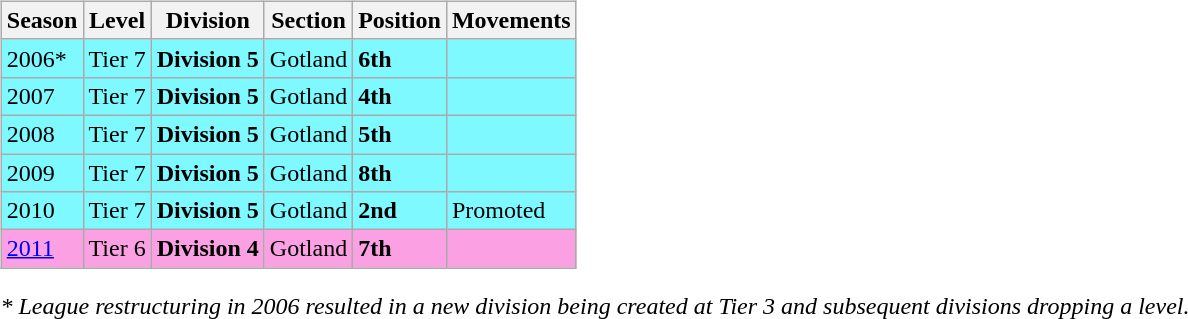<table>
<tr>
<td valign="top" width=0%><br><table class="wikitable">
<tr style="background:#f0f6fa;">
<th><strong>Season</strong></th>
<th><strong>Level</strong></th>
<th><strong>Division</strong></th>
<th><strong>Section</strong></th>
<th><strong>Position</strong></th>
<th><strong>Movements</strong></th>
</tr>
<tr>
<td style="background:#7DF9FF;">2006*</td>
<td style="background:#7DF9FF;">Tier 7</td>
<td style="background:#7DF9FF;"><strong>Division 5</strong></td>
<td style="background:#7DF9FF;">Gotland</td>
<td style="background:#7DF9FF;"><strong>6th</strong></td>
<td style="background:#7DF9FF;"></td>
</tr>
<tr>
<td style="background:#7DF9FF;">2007</td>
<td style="background:#7DF9FF;">Tier 7</td>
<td style="background:#7DF9FF;"><strong>Division 5</strong></td>
<td style="background:#7DF9FF;">Gotland</td>
<td style="background:#7DF9FF;"><strong>4th</strong></td>
<td style="background:#7DF9FF;"></td>
</tr>
<tr>
<td style="background:#7DF9FF;">2008</td>
<td style="background:#7DF9FF;">Tier 7</td>
<td style="background:#7DF9FF;"><strong>Division 5</strong></td>
<td style="background:#7DF9FF;">Gotland</td>
<td style="background:#7DF9FF;"><strong>5th</strong></td>
<td style="background:#7DF9FF;"></td>
</tr>
<tr>
<td style="background:#7DF9FF;">2009</td>
<td style="background:#7DF9FF;">Tier 7</td>
<td style="background:#7DF9FF;"><strong>Division 5</strong></td>
<td style="background:#7DF9FF;">Gotland</td>
<td style="background:#7DF9FF;"><strong>8th</strong></td>
<td style="background:#7DF9FF;"></td>
</tr>
<tr>
<td style="background:#7DF9FF;">2010</td>
<td style="background:#7DF9FF;">Tier 7</td>
<td style="background:#7DF9FF;"><strong>Division 5</strong></td>
<td style="background:#7DF9FF;">Gotland</td>
<td style="background:#7DF9FF;"><strong>2nd</strong></td>
<td style="background:#7DF9FF;">Promoted</td>
</tr>
<tr>
<td style="background:#FBA0E3;"><a href='#'>2011</a></td>
<td style="background:#FBA0E3;">Tier 6</td>
<td style="background:#FBA0E3;"><strong>Division 4</strong></td>
<td style="background:#FBA0E3;">Gotland</td>
<td style="background:#FBA0E3;"><strong>7th</strong></td>
<td style="background:#FBA0E3;"></td>
</tr>
</table>
<em>* League restructuring in 2006 resulted in a new division being created at Tier 3 and subsequent divisions dropping a level.</em>


</td>
</tr>
</table>
